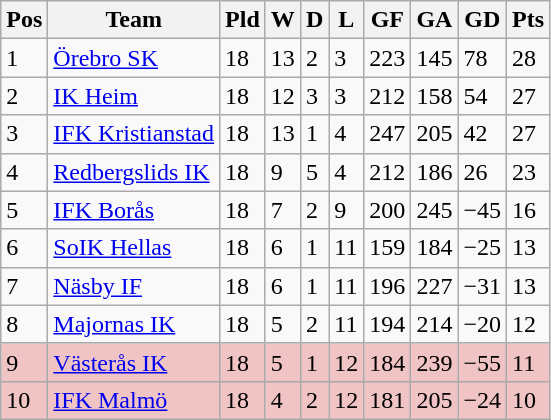<table class="wikitable">
<tr>
<th><span>Pos</span></th>
<th>Team</th>
<th><span>Pld</span></th>
<th><span>W</span></th>
<th><span>D</span></th>
<th><span>L</span></th>
<th><span>GF</span></th>
<th><span>GA</span></th>
<th><span>GD</span></th>
<th><span>Pts</span></th>
</tr>
<tr>
<td>1</td>
<td><a href='#'>Örebro SK</a></td>
<td>18</td>
<td>13</td>
<td>2</td>
<td>3</td>
<td>223</td>
<td>145</td>
<td>78</td>
<td>28</td>
</tr>
<tr>
<td>2</td>
<td><a href='#'>IK Heim</a></td>
<td>18</td>
<td>12</td>
<td>3</td>
<td>3</td>
<td>212</td>
<td>158</td>
<td>54</td>
<td>27</td>
</tr>
<tr>
<td>3</td>
<td><a href='#'>IFK Kristianstad</a></td>
<td>18</td>
<td>13</td>
<td>1</td>
<td>4</td>
<td>247</td>
<td>205</td>
<td>42</td>
<td>27</td>
</tr>
<tr>
<td>4</td>
<td><a href='#'>Redbergslids IK</a></td>
<td>18</td>
<td>9</td>
<td>5</td>
<td>4</td>
<td>212</td>
<td>186</td>
<td>26</td>
<td>23</td>
</tr>
<tr>
<td>5</td>
<td><a href='#'>IFK Borås</a></td>
<td>18</td>
<td>7</td>
<td>2</td>
<td>9</td>
<td>200</td>
<td>245</td>
<td>−45</td>
<td>16</td>
</tr>
<tr>
<td>6</td>
<td><a href='#'>SoIK Hellas</a></td>
<td>18</td>
<td>6</td>
<td>1</td>
<td>11</td>
<td>159</td>
<td>184</td>
<td>−25</td>
<td>13</td>
</tr>
<tr>
<td>7</td>
<td><a href='#'>Näsby IF</a></td>
<td>18</td>
<td>6</td>
<td>1</td>
<td>11</td>
<td>196</td>
<td>227</td>
<td>−31</td>
<td>13</td>
</tr>
<tr>
<td>8</td>
<td><a href='#'>Majornas IK</a></td>
<td>18</td>
<td>5</td>
<td>2</td>
<td>11</td>
<td>194</td>
<td>214</td>
<td>−20</td>
<td>12</td>
</tr>
<tr align="left" style="background:#f0c4c4;">
<td>9</td>
<td><a href='#'>Västerås IK</a></td>
<td>18</td>
<td>5</td>
<td>1</td>
<td>12</td>
<td>184</td>
<td>239</td>
<td>−55</td>
<td>11</td>
</tr>
<tr align="left" style="background:#f0c4c4;">
<td>10</td>
<td><a href='#'>IFK Malmö</a></td>
<td>18</td>
<td>4</td>
<td>2</td>
<td>12</td>
<td>181</td>
<td>205</td>
<td>−24</td>
<td>10</td>
</tr>
</table>
